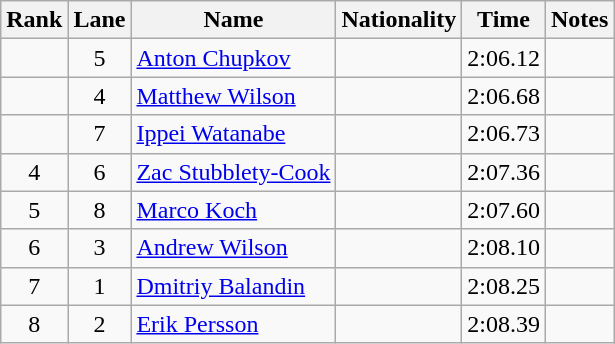<table class="wikitable sortable" style="text-align:center">
<tr>
<th>Rank</th>
<th>Lane</th>
<th>Name</th>
<th>Nationality</th>
<th>Time</th>
<th>Notes</th>
</tr>
<tr>
<td></td>
<td>5</td>
<td align=left><a href='#'>Anton Chupkov</a></td>
<td align=left></td>
<td>2:06.12</td>
<td></td>
</tr>
<tr>
<td></td>
<td>4</td>
<td align=left><a href='#'>Matthew Wilson</a></td>
<td align=left></td>
<td>2:06.68</td>
<td></td>
</tr>
<tr>
<td></td>
<td>7</td>
<td align=left><a href='#'>Ippei Watanabe</a></td>
<td align=left></td>
<td>2:06.73</td>
<td></td>
</tr>
<tr>
<td>4</td>
<td>6</td>
<td align=left><a href='#'>Zac Stubblety-Cook</a></td>
<td align=left></td>
<td>2:07.36</td>
<td></td>
</tr>
<tr>
<td>5</td>
<td>8</td>
<td align=left><a href='#'>Marco Koch</a></td>
<td align=left></td>
<td>2:07.60</td>
<td></td>
</tr>
<tr>
<td>6</td>
<td>3</td>
<td align=left><a href='#'>Andrew Wilson</a></td>
<td align=left></td>
<td>2:08.10</td>
<td></td>
</tr>
<tr>
<td>7</td>
<td>1</td>
<td align=left><a href='#'>Dmitriy Balandin</a></td>
<td align=left></td>
<td>2:08.25</td>
<td></td>
</tr>
<tr>
<td>8</td>
<td>2</td>
<td align=left><a href='#'>Erik Persson</a></td>
<td align=left></td>
<td>2:08.39</td>
<td></td>
</tr>
</table>
